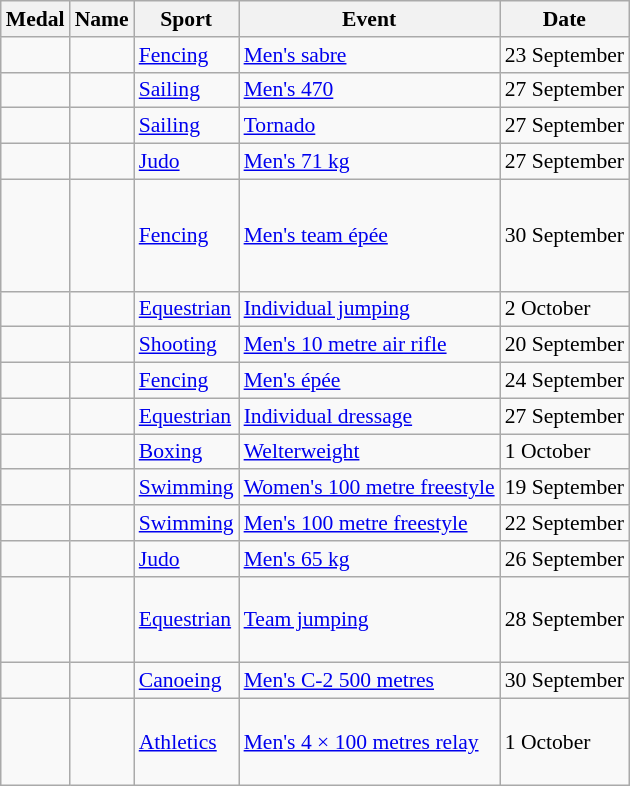<table class="wikitable sortable" style="font-size:90%">
<tr>
<th>Medal</th>
<th>Name</th>
<th>Sport</th>
<th>Event</th>
<th>Date</th>
</tr>
<tr>
<td></td>
<td></td>
<td><a href='#'>Fencing</a></td>
<td><a href='#'>Men's sabre</a></td>
<td>23 September</td>
</tr>
<tr>
<td></td>
<td><br></td>
<td><a href='#'>Sailing</a></td>
<td><a href='#'>Men's 470</a></td>
<td>27 September</td>
</tr>
<tr>
<td></td>
<td><br></td>
<td><a href='#'>Sailing</a></td>
<td><a href='#'>Tornado</a></td>
<td>27 September</td>
</tr>
<tr>
<td></td>
<td></td>
<td><a href='#'>Judo</a></td>
<td><a href='#'>Men's 71 kg</a></td>
<td>27 September</td>
</tr>
<tr>
<td></td>
<td><br><br><br><br></td>
<td><a href='#'>Fencing</a></td>
<td><a href='#'>Men's team épée</a></td>
<td>30 September</td>
</tr>
<tr>
<td></td>
<td></td>
<td><a href='#'>Equestrian</a></td>
<td><a href='#'>Individual jumping</a></td>
<td>2 October</td>
</tr>
<tr>
<td></td>
<td></td>
<td><a href='#'>Shooting</a></td>
<td><a href='#'>Men's 10 metre air rifle</a></td>
<td>20 September</td>
</tr>
<tr>
<td></td>
<td></td>
<td><a href='#'>Fencing</a></td>
<td><a href='#'>Men's épée</a></td>
<td>24 September</td>
</tr>
<tr>
<td></td>
<td></td>
<td><a href='#'>Equestrian</a></td>
<td><a href='#'>Individual dressage</a></td>
<td>27 September</td>
</tr>
<tr>
<td></td>
<td></td>
<td><a href='#'>Boxing</a></td>
<td><a href='#'>Welterweight</a></td>
<td>1 October</td>
</tr>
<tr>
<td></td>
<td></td>
<td><a href='#'>Swimming</a></td>
<td><a href='#'>Women's 100 metre freestyle</a></td>
<td>19 September</td>
</tr>
<tr>
<td></td>
<td></td>
<td><a href='#'>Swimming</a></td>
<td><a href='#'>Men's 100 metre freestyle</a></td>
<td>22 September</td>
</tr>
<tr>
<td></td>
<td></td>
<td><a href='#'>Judo</a></td>
<td><a href='#'>Men's 65 kg</a></td>
<td>26 September</td>
</tr>
<tr>
<td></td>
<td><br><br><br></td>
<td><a href='#'>Equestrian</a></td>
<td><a href='#'>Team jumping</a></td>
<td>28 September</td>
</tr>
<tr>
<td></td>
<td><br></td>
<td><a href='#'>Canoeing</a></td>
<td><a href='#'>Men's C-2 500 metres</a></td>
<td>30 September</td>
</tr>
<tr>
<td></td>
<td><br><br><br></td>
<td><a href='#'>Athletics</a></td>
<td><a href='#'>Men's 4 × 100 metres relay</a></td>
<td>1 October</td>
</tr>
</table>
